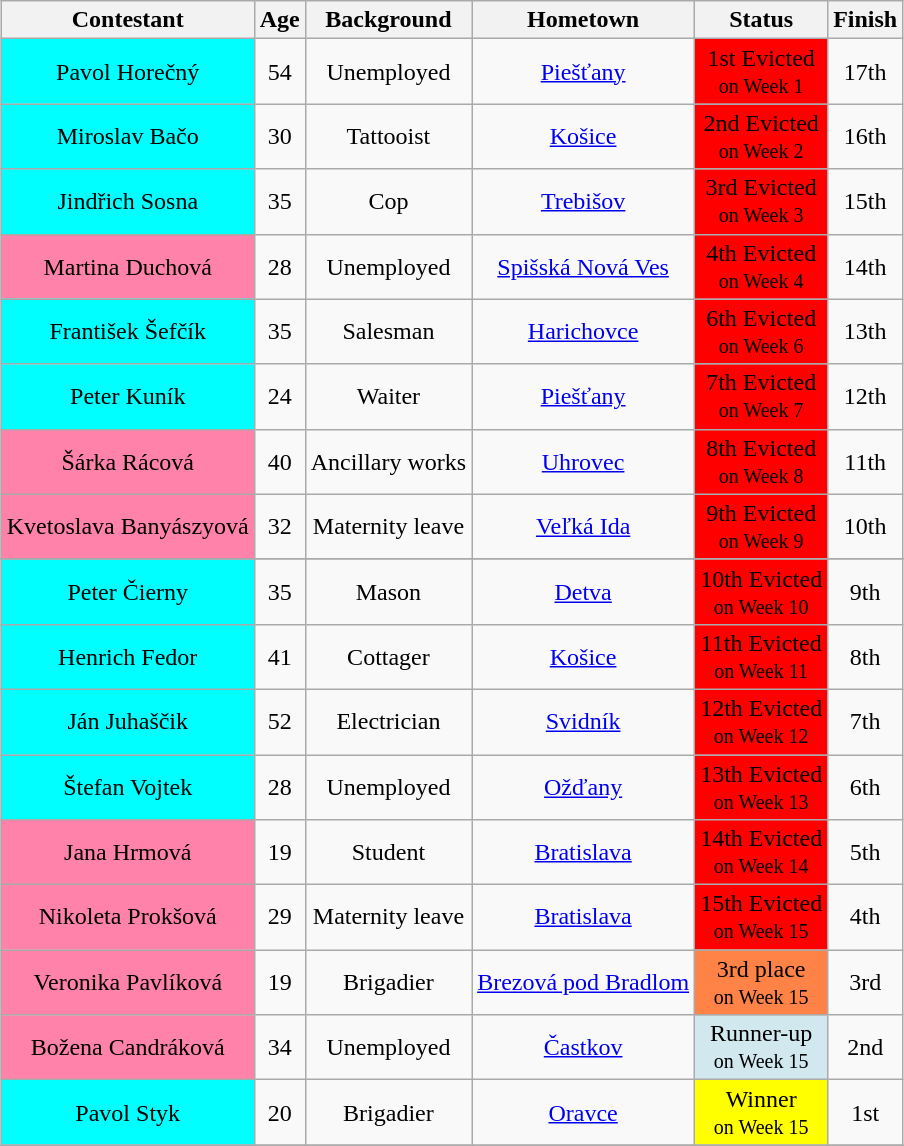<table class="wikitable sortable" style="margin:auto; text-align:center">
<tr>
<th>Contestant</th>
<th>Age</th>
<th>Background</th>
<th>Hometown</th>
<th>Status</th>
<th>Finish</th>
</tr>
<tr>
<td style="background:cyan;" colspan=1>Pavol Horečný</td>
<td>54</td>
<td>Unemployed</td>
<td><a href='#'>Piešťany</a></td>
<td style="background:#ff0000;">1st Evicted<br><small>on Week 1</small></td>
<td>17th</td>
</tr>
<tr>
<td style="background:cyan;" colspan=1>Miroslav Bačo</td>
<td>30</td>
<td>Tattooist</td>
<td><a href='#'>Košice</a></td>
<td style="background:#ff0000;">2nd Evicted<br><small>on Week 2</small></td>
<td>16th</td>
</tr>
<tr>
<td style="background:cyan;" colspan=1>Jindřich Sosna</td>
<td>35</td>
<td>Cop</td>
<td><a href='#'>Trebišov</a></td>
<td style="background:#ff0000;">3rd Evicted<br><small>on Week 3</small></td>
<td>15th</td>
</tr>
<tr>
<td style="background:#FF82AB;" colspan="1">Martina Duchová</td>
<td>28</td>
<td>Unemployed</td>
<td><a href='#'>Spišská Nová Ves</a></td>
<td style="background:#ff0000;">4th Evicted<br><small>on Week 4</small></td>
<td>14th</td>
</tr>
<tr>
<td style="background:cyan;" colspan=1>František Šefčík</td>
<td>35</td>
<td>Salesman</td>
<td><a href='#'>Harichovce</a></td>
<td style="background:#ff0000;">6th Evicted<br><small>on Week 6</small></td>
<td>13th</td>
</tr>
<tr>
<td style="background:cyan;" colspan=1>Peter Kuník</td>
<td>24</td>
<td>Waiter</td>
<td><a href='#'>Piešťany</a></td>
<td style="background:#ff0000;">7th Evicted<br><small>on Week 7</small></td>
<td>12th</td>
</tr>
<tr>
<td style="background:#FF82AB;" colspan="1">Šárka Rácová</td>
<td>40</td>
<td>Ancillary works</td>
<td><a href='#'>Uhrovec</a></td>
<td style="background:#ff0000;">8th Evicted<br><small>on Week 8</small></td>
<td>11th</td>
</tr>
<tr>
<td style="background:#FF82AB;" colspan="1">Kvetoslava Banyászyová</td>
<td>32</td>
<td>Maternity leave</td>
<td><a href='#'>Veľká Ida</a></td>
<td style="background:#ff0000;">9th Evicted<br><small>on Week 9</small></td>
<td>10th</td>
</tr>
<tr>
</tr>
<tr>
<td style="background:cyan;" colspan=1>Peter Čierny</td>
<td>35</td>
<td>Mason</td>
<td><a href='#'>Detva</a></td>
<td style="background:#ff0000;">10th Evicted<br><small>on Week 10</small></td>
<td>9th</td>
</tr>
<tr>
<td style="background:cyan;" colspan=1>Henrich Fedor</td>
<td>41</td>
<td>Cottager</td>
<td><a href='#'>Košice</a></td>
<td style="background:#ff0000;">11th Evicted<br><small>on Week 11</small></td>
<td>8th</td>
</tr>
<tr>
<td style="background:cyan;" colspan=1>Ján Juhaščik</td>
<td>52</td>
<td>Electrician</td>
<td><a href='#'>Svidník</a></td>
<td style="background:#ff0000;">12th Evicted<br><small>on Week 12</small></td>
<td>7th</td>
</tr>
<tr>
<td style="background:cyan;" colspan=1>Štefan Vojtek</td>
<td>28</td>
<td>Unemployed</td>
<td><a href='#'>Ožďany</a></td>
<td style="background:#ff0000;">13th Evicted<br><small>on Week 13</small></td>
<td>6th</td>
</tr>
<tr>
<td style="background:#FF82AB;" colspan="1">Jana Hrmová</td>
<td>19</td>
<td>Student</td>
<td><a href='#'>Bratislava</a></td>
<td style="background:#ff0000;">14th Evicted<br><small>on Week 14</small></td>
<td>5th</td>
</tr>
<tr>
<td style="background:#FF82AB;" colspan="1">Nikoleta Prokšová</td>
<td>29</td>
<td>Maternity leave</td>
<td><a href='#'>Bratislava</a></td>
<td style="background:#ff0000;">15th Evicted<br><small>on Week 15</small></td>
<td>4th</td>
</tr>
<tr>
<td style="background:#FF82AB;" colspan="1">Veronika Pavlíková</td>
<td>19</td>
<td>Brigadier</td>
<td><a href='#'>Brezová pod Bradlom</a></td>
<td style="background:#FF8247;">3rd place<br><small>on Week 15</small></td>
<td>3rd</td>
</tr>
<tr>
<td style="background:#FF82AB;" colspan="1">Božena Candráková</td>
<td>34</td>
<td>Unemployed</td>
<td><a href='#'>Častkov</a></td>
<td style="background:#D1E8EF;">Runner-up<br><small>on Week 15</small></td>
<td>2nd</td>
</tr>
<tr>
<td style="background:cyan;" colspan=1>Pavol Styk</td>
<td>20</td>
<td>Brigadier</td>
<td><a href='#'>Oravce</a></td>
<td style="background:yellow;">Winner<br><small>on Week 15</small></td>
<td>1st</td>
</tr>
<tr>
</tr>
</table>
